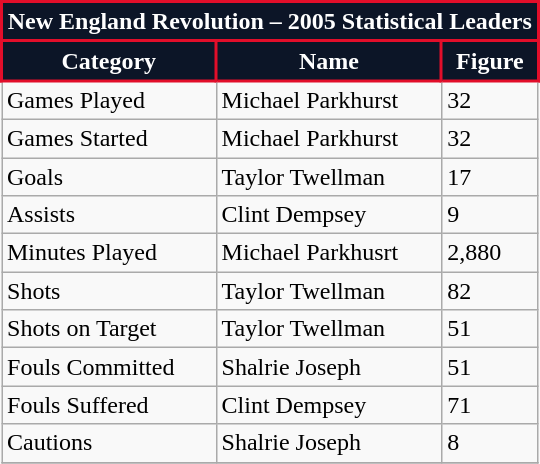<table class="wikitable">
<tr>
<th colspan="4" style="background:#0c1527; color:#fff; border:2px solid #e20e2a; text-align: center; font-weight:bold;">New England Revolution – 2005 Statistical Leaders</th>
</tr>
<tr>
<th style="background:#0c1527; color:#fff; border:2px solid #e20e2a;" scope="col">Category</th>
<th style="background:#0c1527; color:#fff; border:2px solid #e20e2a;" scope="col">Name</th>
<th style="background:#0c1527; color:#fff; border:2px solid #e20e2a;" scope="col">Figure</th>
</tr>
<tr>
<td>Games Played</td>
<td>Michael Parkhurst</td>
<td>32</td>
</tr>
<tr>
<td>Games Started</td>
<td>Michael Parkhurst</td>
<td>32</td>
</tr>
<tr>
<td>Goals</td>
<td>Taylor Twellman</td>
<td>17</td>
</tr>
<tr>
<td>Assists</td>
<td>Clint Dempsey</td>
<td>9</td>
</tr>
<tr>
<td>Minutes Played</td>
<td>Michael Parkhusrt</td>
<td>2,880</td>
</tr>
<tr>
<td>Shots</td>
<td>Taylor Twellman</td>
<td>82</td>
</tr>
<tr>
<td>Shots on Target</td>
<td>Taylor Twellman</td>
<td>51</td>
</tr>
<tr>
<td>Fouls Committed</td>
<td>Shalrie Joseph</td>
<td>51</td>
</tr>
<tr>
<td>Fouls Suffered</td>
<td>Clint Dempsey</td>
<td>71</td>
</tr>
<tr>
<td>Cautions</td>
<td>Shalrie Joseph</td>
<td>8</td>
</tr>
<tr>
</tr>
</table>
